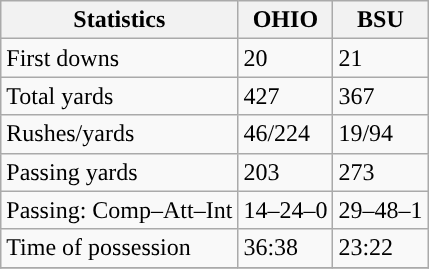<table class="wikitable" style="float: left;">
<tr>
<th>Statistics</th>
<th>OHIO</th>
<th>BSU</th>
</tr>
<tr>
<td>First downs</td>
<td>20</td>
<td>21</td>
</tr>
<tr>
<td>Total yards</td>
<td>427</td>
<td>367</td>
</tr>
<tr>
<td>Rushes/yards</td>
<td>46/224</td>
<td>19/94</td>
</tr>
<tr>
<td>Passing yards</td>
<td>203</td>
<td>273</td>
</tr>
<tr>
<td>Passing: Comp–Att–Int</td>
<td>14–24–0</td>
<td>29–48–1</td>
</tr>
<tr>
<td>Time of possession</td>
<td>36:38</td>
<td>23:22</td>
</tr>
<tr>
</tr>
</table>
